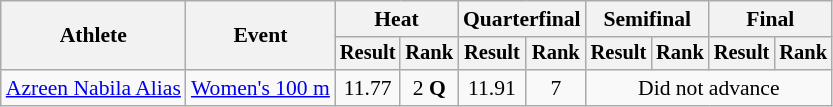<table class="wikitable" style="font-size:90%">
<tr>
<th rowspan="2">Athlete</th>
<th rowspan="2">Event</th>
<th colspan="2">Heat</th>
<th colspan="2">Quarterfinal</th>
<th colspan="2">Semifinal</th>
<th colspan="2">Final</th>
</tr>
<tr style="font-size:95%">
<th>Result</th>
<th>Rank</th>
<th>Result</th>
<th>Rank</th>
<th>Result</th>
<th>Rank</th>
<th>Result</th>
<th>Rank</th>
</tr>
<tr align=center>
<td align=left><a href='#'>Azreen Nabila Alias</a></td>
<td align=left><a href='#'>Women's 100 m</a></td>
<td>11.77</td>
<td>2 <strong>Q</strong></td>
<td>11.91</td>
<td>7</td>
<td colspan="4">Did not advance</td>
</tr>
</table>
